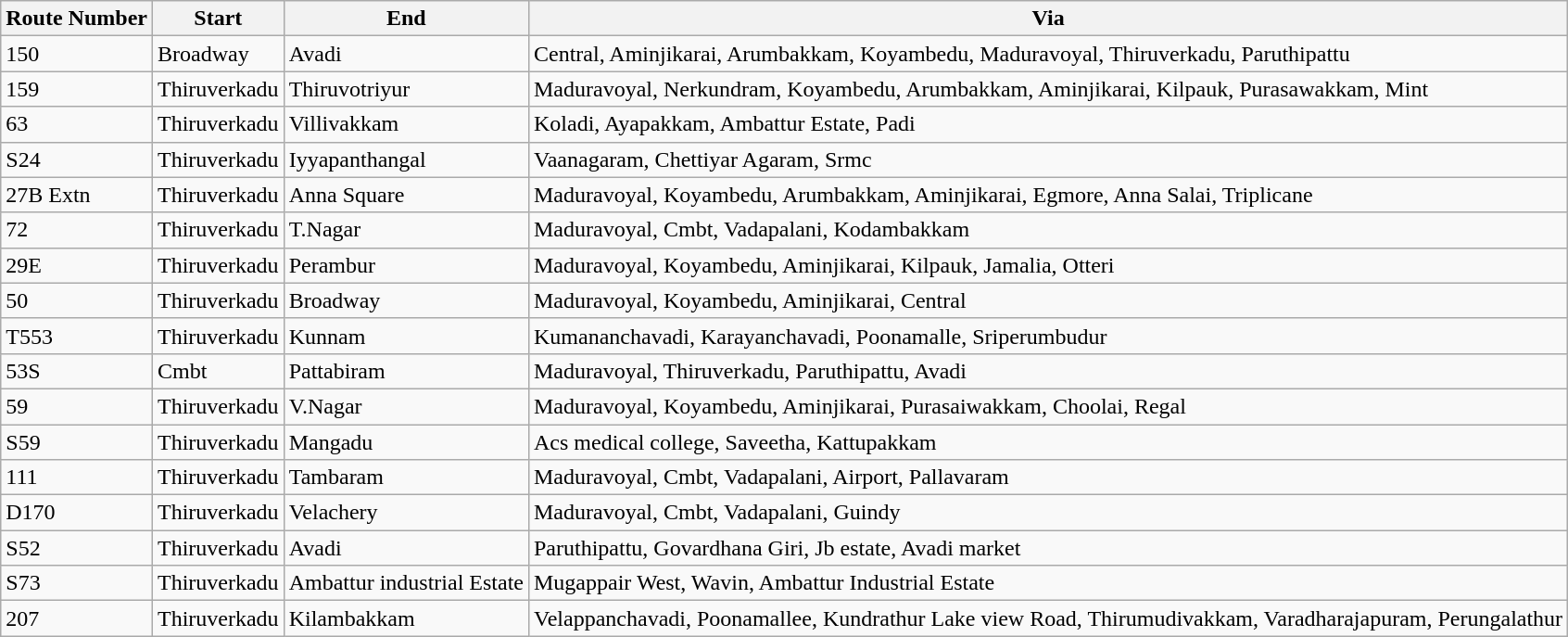<table class="sortable wikitable">
<tr>
<th>Route Number</th>
<th>Start</th>
<th>End</th>
<th>Via</th>
</tr>
<tr>
<td>150</td>
<td>Broadway</td>
<td>Avadi</td>
<td>Central, Aminjikarai, Arumbakkam, Koyambedu, Maduravoyal, Thiruverkadu, Paruthipattu</td>
</tr>
<tr>
<td>159</td>
<td>Thiruverkadu</td>
<td>Thiruvotriyur</td>
<td>Maduravoyal, Nerkundram, Koyambedu, Arumbakkam, Aminjikarai, Kilpauk, Purasawakkam, Mint</td>
</tr>
<tr>
<td>63</td>
<td>Thiruverkadu</td>
<td>Villivakkam</td>
<td>Koladi, Ayapakkam, Ambattur Estate, Padi</td>
</tr>
<tr>
<td>S24</td>
<td>Thiruverkadu</td>
<td>Iyyapanthangal</td>
<td>Vaanagaram, Chettiyar Agaram, Srmc</td>
</tr>
<tr>
<td>27B Extn</td>
<td>Thiruverkadu</td>
<td>Anna Square</td>
<td>Maduravoyal, Koyambedu, Arumbakkam, Aminjikarai, Egmore, Anna Salai, Triplicane</td>
</tr>
<tr>
<td>72</td>
<td>Thiruverkadu</td>
<td>T.Nagar</td>
<td>Maduravoyal, Cmbt, Vadapalani, Kodambakkam</td>
</tr>
<tr>
<td>29E</td>
<td>Thiruverkadu</td>
<td>Perambur</td>
<td>Maduravoyal, Koyambedu, Aminjikarai, Kilpauk, Jamalia,  Otteri</td>
</tr>
<tr>
<td>50</td>
<td>Thiruverkadu</td>
<td>Broadway</td>
<td>Maduravoyal, Koyambedu, Aminjikarai, Central</td>
</tr>
<tr>
<td>T553</td>
<td>Thiruverkadu</td>
<td>Kunnam</td>
<td>Kumananchavadi, Karayanchavadi, Poonamalle, Sriperumbudur</td>
</tr>
<tr>
<td>53S</td>
<td>Cmbt</td>
<td>Pattabiram</td>
<td>Maduravoyal, Thiruverkadu, Paruthipattu, Avadi</td>
</tr>
<tr>
<td>59</td>
<td>Thiruverkadu</td>
<td>V.Nagar</td>
<td>Maduravoyal, Koyambedu, Aminjikarai, Purasaiwakkam, Choolai, Regal</td>
</tr>
<tr>
<td>S59</td>
<td>Thiruverkadu</td>
<td>Mangadu</td>
<td>Acs medical college, Saveetha, Kattupakkam</td>
</tr>
<tr>
<td>111</td>
<td>Thiruverkadu</td>
<td>Tambaram</td>
<td>Maduravoyal, Cmbt, Vadapalani, Airport, Pallavaram</td>
</tr>
<tr>
<td>D170</td>
<td>Thiruverkadu</td>
<td>Velachery</td>
<td>Maduravoyal, Cmbt, Vadapalani, Guindy</td>
</tr>
<tr>
<td>S52</td>
<td>Thiruverkadu</td>
<td>Avadi</td>
<td>Paruthipattu, Govardhana Giri, Jb estate, Avadi market</td>
</tr>
<tr>
<td>S73</td>
<td>Thiruverkadu</td>
<td>Ambattur industrial Estate</td>
<td>Mugappair West, Wavin, Ambattur Industrial Estate</td>
</tr>
<tr>
<td>207</td>
<td>Thiruverkadu</td>
<td>Kilambakkam</td>
<td>Velappanchavadi, Poonamallee, Kundrathur Lake view Road, Thirumudivakkam, Varadharajapuram, Perungalathur</td>
</tr>
</table>
